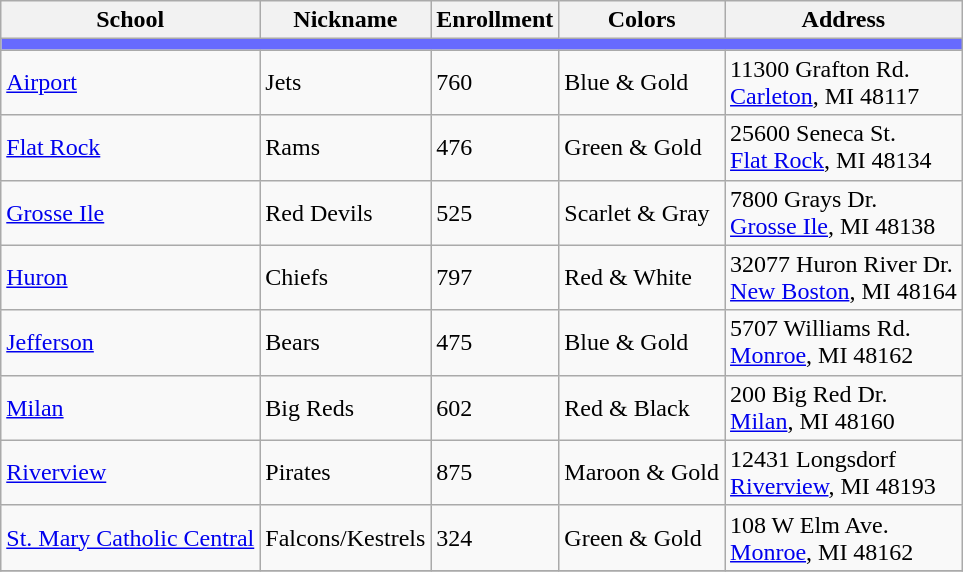<table class="wikitable sortable">
<tr>
<th>School</th>
<th>Nickname</th>
<th>Enrollment</th>
<th>Colors</th>
<th>Address</th>
</tr>
<tr>
<th colspan="8" style="background:#676AFE;"></th>
</tr>
<tr>
<td><a href='#'>Airport</a></td>
<td>Jets</td>
<td>760</td>
<td>Blue & Gold<br>  </td>
<td>11300 Grafton Rd.<br><a href='#'>Carleton</a>, MI 48117</td>
</tr>
<tr>
<td><a href='#'>Flat Rock</a></td>
<td>Rams</td>
<td>476</td>
<td>Green & Gold<br> </td>
<td>25600 Seneca St.<br><a href='#'>Flat Rock</a>, MI 48134</td>
</tr>
<tr>
<td><a href='#'>Grosse Ile</a></td>
<td>Red Devils</td>
<td>525</td>
<td>Scarlet & Gray<br> </td>
<td>7800 Grays Dr.<br><a href='#'>Grosse Ile</a>, MI 48138</td>
</tr>
<tr>
<td><a href='#'>Huron</a></td>
<td>Chiefs</td>
<td>797</td>
<td>Red & White<br> </td>
<td>32077 Huron River Dr.<br><a href='#'>New Boston</a>, MI 48164</td>
</tr>
<tr>
<td><a href='#'>Jefferson</a></td>
<td>Bears</td>
<td>475</td>
<td>Blue & Gold<br>  </td>
<td>5707 Williams Rd.<br><a href='#'>Monroe</a>, MI 48162</td>
</tr>
<tr>
<td><a href='#'>Milan</a></td>
<td>Big Reds</td>
<td>602</td>
<td>Red & Black<br> </td>
<td>200 Big Red Dr.<br><a href='#'>Milan</a>, MI 48160</td>
</tr>
<tr>
<td><a href='#'>Riverview</a></td>
<td>Pirates</td>
<td>875</td>
<td>Maroon & Gold<br> </td>
<td>12431 Longsdorf<br><a href='#'>Riverview</a>, MI 48193</td>
</tr>
<tr>
<td><a href='#'>St. Mary Catholic Central</a></td>
<td>Falcons/Kestrels</td>
<td>324</td>
<td>Green & Gold<br> </td>
<td>108 W Elm Ave.<br><a href='#'>Monroe</a>, MI 48162</td>
</tr>
<tr>
</tr>
</table>
